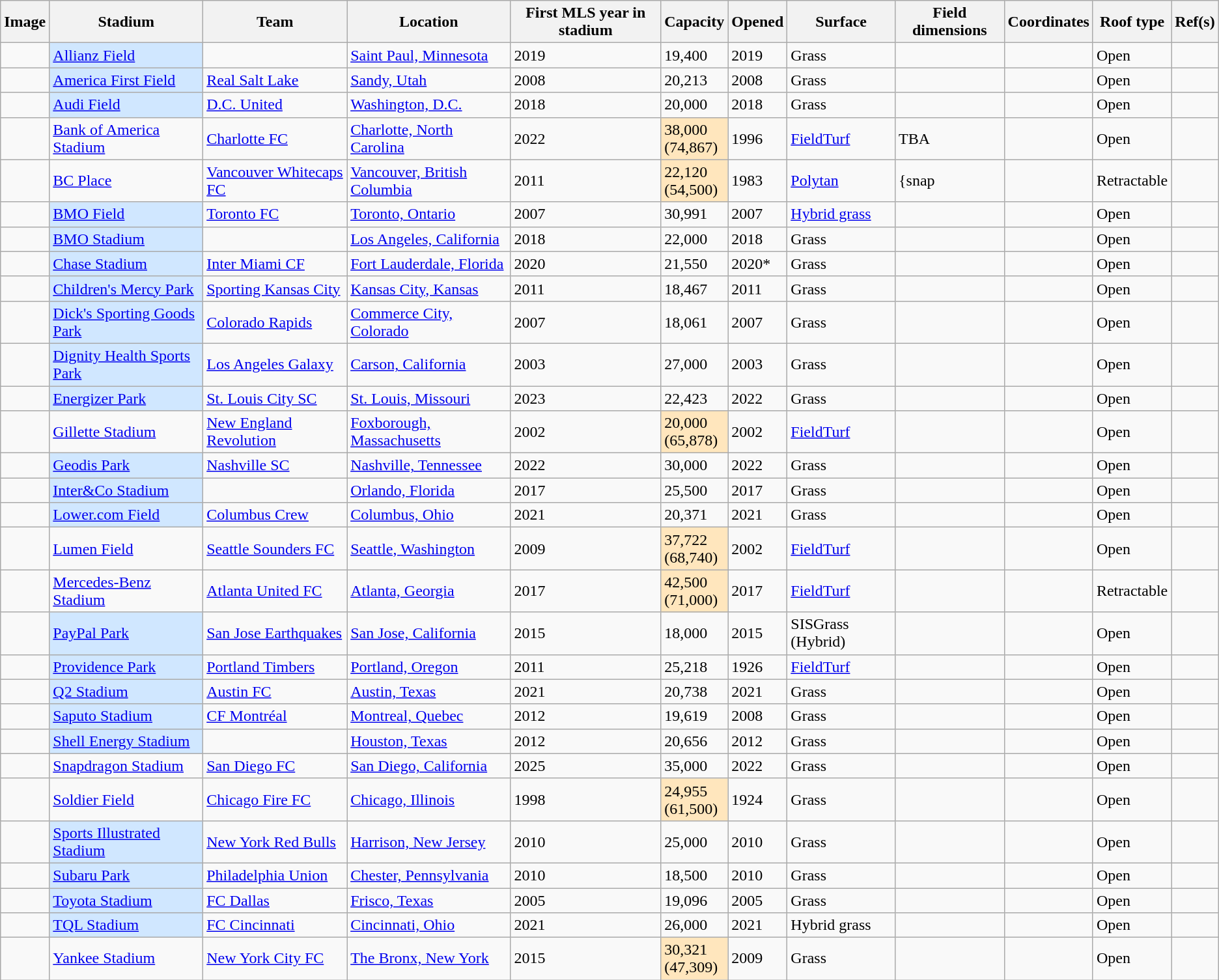<table class="wikitable sortable">
<tr>
<th class=unsortable>Image</th>
<th>Stadium</th>
<th>Team</th>
<th>Location</th>
<th>First MLS year in stadium</th>
<th>Capacity</th>
<th>Opened</th>
<th>Surface</th>
<th>Field dimensions</th>
<th class=unsortable>Coordinates</th>
<th>Roof type</th>
<th class="unsortable">Ref(s)</th>
</tr>
<tr>
<td></td>
<td bgcolor="#d0e7ff"><a href='#'>Allianz Field</a></td>
<td></td>
<td><a href='#'>Saint Paul, Minnesota</a></td>
<td>2019</td>
<td>19,400</td>
<td>2019</td>
<td>Grass</td>
<td></td>
<td></td>
<td>Open</td>
<td></td>
</tr>
<tr>
<td></td>
<td bgcolor="#d0e7ff"><a href='#'>America First Field</a></td>
<td><a href='#'>Real Salt Lake</a></td>
<td><a href='#'>Sandy, Utah</a></td>
<td>2008</td>
<td>20,213</td>
<td>2008</td>
<td>Grass</td>
<td></td>
<td></td>
<td>Open</td>
<td></td>
</tr>
<tr>
<td align=center></td>
<td bgcolor="#d0e7ff"><a href='#'>Audi Field</a></td>
<td><a href='#'>D.C. United</a></td>
<td><a href='#'>Washington, D.C.</a></td>
<td>2018</td>
<td>20,000</td>
<td>2018</td>
<td>Grass</td>
<td></td>
<td></td>
<td>Open</td>
<td></td>
</tr>
<tr>
<td></td>
<td><a href='#'>Bank of America Stadium</a></td>
<td><a href='#'>Charlotte FC</a></td>
<td><a href='#'>Charlotte, North Carolina</a></td>
<td>2022</td>
<td bgcolor="#ffe6bd">38,000<br>(74,867)</td>
<td>1996</td>
<td><a href='#'>FieldTurf</a></td>
<td>TBA</td>
<td></td>
<td>Open</td>
<td></td>
</tr>
<tr>
<td></td>
<td><a href='#'>BC Place</a> </td>
<td><a href='#'>Vancouver Whitecaps FC</a></td>
<td><a href='#'>Vancouver, British Columbia</a></td>
<td>2011</td>
<td bgcolor="#ffe6bd">22,120<br>(54,500)</td>
<td>1983</td>
<td><a href='#'>Polytan</a></td>
<td>{snap</td>
<td></td>
<td>Retractable</td>
<td></td>
</tr>
<tr>
<td></td>
<td bgcolor="#d0e7ff"><a href='#'>BMO Field</a></td>
<td><a href='#'>Toronto FC</a></td>
<td><a href='#'>Toronto, Ontario</a></td>
<td>2007</td>
<td>30,991</td>
<td>2007</td>
<td><a href='#'>Hybrid grass</a><br></td>
<td></td>
<td></td>
<td>Open</td>
<td></td>
</tr>
<tr>
<td align=center></td>
<td bgcolor="#d0e7ff"><a href='#'>BMO Stadium</a></td>
<td></td>
<td><a href='#'>Los Angeles, California</a></td>
<td>2018</td>
<td>22,000</td>
<td>2018</td>
<td>Grass</td>
<td></td>
<td></td>
<td>Open</td>
<td></td>
</tr>
<tr>
<td></td>
<td bgcolor="#d0e7ff"><a href='#'>Chase Stadium</a></td>
<td><a href='#'>Inter Miami CF</a></td>
<td><a href='#'>Fort Lauderdale, Florida</a></td>
<td>2020</td>
<td>21,550</td>
<td>2020*</td>
<td>Grass</td>
<td></td>
<td></td>
<td>Open</td>
<td></td>
</tr>
<tr>
<td></td>
<td bgcolor="#d0e7ff"><a href='#'>Children's Mercy Park</a></td>
<td><a href='#'>Sporting Kansas City</a></td>
<td><a href='#'>Kansas City, Kansas</a></td>
<td>2011</td>
<td>18,467</td>
<td>2011</td>
<td>Grass</td>
<td></td>
<td></td>
<td>Open</td>
<td></td>
</tr>
<tr>
<td></td>
<td bgcolor="#d0e7ff"><a href='#'>Dick's Sporting Goods Park</a></td>
<td><a href='#'>Colorado Rapids</a></td>
<td><a href='#'>Commerce City, Colorado</a></td>
<td>2007</td>
<td>18,061</td>
<td>2007</td>
<td>Grass</td>
<td></td>
<td></td>
<td>Open</td>
<td></td>
</tr>
<tr>
<td></td>
<td bgcolor="#d0e7ff"><a href='#'>Dignity Health Sports Park</a></td>
<td><a href='#'>Los Angeles Galaxy</a></td>
<td><a href='#'>Carson, California</a></td>
<td>2003</td>
<td>27,000</td>
<td>2003</td>
<td>Grass</td>
<td></td>
<td></td>
<td>Open</td>
<td></td>
</tr>
<tr>
<td></td>
<td bgcolor="#d0e7ff"><a href='#'>Energizer Park</a></td>
<td><a href='#'>St. Louis City SC</a></td>
<td><a href='#'>St. Louis, Missouri</a></td>
<td>2023</td>
<td>22,423</td>
<td>2022</td>
<td>Grass</td>
<td></td>
<td></td>
<td>Open</td>
<td></td>
</tr>
<tr>
<td></td>
<td><a href='#'>Gillette Stadium</a></td>
<td><a href='#'>New England Revolution</a></td>
<td><a href='#'>Foxborough, Massachusetts</a></td>
<td>2002</td>
<td bgcolor="#ffe6bd">20,000<br>(65,878)</td>
<td>2002</td>
<td><a href='#'>FieldTurf</a></td>
<td></td>
<td></td>
<td>Open</td>
<td></td>
</tr>
<tr>
<td></td>
<td bgcolor="#d0e7ff"><a href='#'>Geodis Park</a></td>
<td><a href='#'>Nashville SC</a></td>
<td><a href='#'>Nashville, Tennessee</a></td>
<td>2022</td>
<td>30,000</td>
<td>2022</td>
<td>Grass</td>
<td></td>
<td></td>
<td>Open</td>
<td></td>
</tr>
<tr>
<td></td>
<td bgcolor="#d0e7ff"><a href='#'>Inter&Co Stadium</a></td>
<td></td>
<td><a href='#'>Orlando, Florida</a></td>
<td>2017</td>
<td>25,500</td>
<td>2017</td>
<td>Grass</td>
<td></td>
<td></td>
<td>Open</td>
<td></td>
</tr>
<tr>
<td></td>
<td bgcolor="#d0e7ff"><a href='#'>Lower.com Field</a></td>
<td><a href='#'>Columbus Crew</a></td>
<td><a href='#'>Columbus, Ohio</a></td>
<td>2021</td>
<td>20,371</td>
<td>2021</td>
<td>Grass</td>
<td></td>
<td></td>
<td>Open</td>
<td></td>
</tr>
<tr>
<td></td>
<td><a href='#'>Lumen Field</a></td>
<td><a href='#'>Seattle Sounders FC</a></td>
<td><a href='#'>Seattle, Washington</a></td>
<td>2009</td>
<td bgcolor="#ffe6bd">37,722<br>(68,740)</td>
<td>2002</td>
<td><a href='#'>FieldTurf</a></td>
<td></td>
<td></td>
<td>Open</td>
<td></td>
</tr>
<tr>
<td></td>
<td><a href='#'>Mercedes-Benz Stadium</a> </td>
<td><a href='#'>Atlanta United FC</a></td>
<td><a href='#'>Atlanta, Georgia</a></td>
<td>2017</td>
<td bgcolor="#ffe6bd">42,500<br>(71,000)</td>
<td>2017</td>
<td><a href='#'>FieldTurf</a></td>
<td></td>
<td></td>
<td>Retractable</td>
<td></td>
</tr>
<tr>
<td align=center></td>
<td bgcolor="#d0e7ff"><a href='#'>PayPal Park</a></td>
<td><a href='#'>San Jose Earthquakes</a></td>
<td><a href='#'>San Jose, California</a></td>
<td>2015</td>
<td>18,000</td>
<td>2015</td>
<td>SISGrass (Hybrid)</td>
<td></td>
<td></td>
<td>Open</td>
<td></td>
</tr>
<tr>
<td></td>
<td bgcolor="#d0e7ff"><a href='#'>Providence Park</a></td>
<td><a href='#'>Portland Timbers</a></td>
<td><a href='#'>Portland, Oregon</a></td>
<td>2011</td>
<td>25,218</td>
<td>1926</td>
<td><a href='#'>FieldTurf</a></td>
<td></td>
<td></td>
<td>Open</td>
<td></td>
</tr>
<tr>
<td></td>
<td bgcolor="#d0e7ff"><a href='#'>Q2 Stadium</a></td>
<td><a href='#'>Austin FC</a></td>
<td><a href='#'>Austin, Texas</a></td>
<td>2021</td>
<td>20,738</td>
<td>2021</td>
<td>Grass</td>
<td></td>
<td></td>
<td>Open</td>
<td></td>
</tr>
<tr>
<td></td>
<td bgcolor="#d0e7ff"><a href='#'>Saputo Stadium</a></td>
<td><a href='#'>CF Montréal</a></td>
<td><a href='#'>Montreal, Quebec</a></td>
<td>2012</td>
<td>19,619</td>
<td>2008</td>
<td>Grass</td>
<td></td>
<td></td>
<td>Open</td>
<td></td>
</tr>
<tr>
<td align=center></td>
<td bgcolor="#d0e7ff"><a href='#'>Shell Energy Stadium</a></td>
<td></td>
<td><a href='#'>Houston, Texas</a></td>
<td>2012</td>
<td>20,656</td>
<td>2012</td>
<td>Grass</td>
<td></td>
<td></td>
<td>Open</td>
<td></td>
</tr>
<tr>
<td></td>
<td><a href='#'>Snapdragon Stadium</a></td>
<td><a href='#'>San Diego FC</a></td>
<td><a href='#'>San Diego, California</a></td>
<td>2025</td>
<td>35,000</td>
<td>2022</td>
<td>Grass</td>
<td></td>
<td></td>
<td>Open</td>
<td align=center></td>
</tr>
<tr>
<td></td>
<td><a href='#'>Soldier Field</a></td>
<td><a href='#'>Chicago Fire FC</a></td>
<td><a href='#'>Chicago, Illinois</a></td>
<td>1998</td>
<td bgcolor="#ffe6bd">24,955<br>(61,500)</td>
<td>1924</td>
<td>Grass</td>
<td></td>
<td></td>
<td>Open</td>
<td></td>
</tr>
<tr>
<td></td>
<td bgcolor="#d0e7ff"><a href='#'>Sports Illustrated Stadium</a></td>
<td><a href='#'>New York Red Bulls</a></td>
<td><a href='#'>Harrison, New Jersey</a></td>
<td>2010</td>
<td>25,000</td>
<td>2010</td>
<td>Grass</td>
<td></td>
<td></td>
<td>Open</td>
<td></td>
</tr>
<tr>
<td></td>
<td bgcolor="#d0e7ff"><a href='#'>Subaru Park</a></td>
<td><a href='#'>Philadelphia Union</a></td>
<td><a href='#'>Chester, Pennsylvania</a></td>
<td>2010</td>
<td>18,500</td>
<td>2010</td>
<td>Grass</td>
<td></td>
<td></td>
<td>Open</td>
<td></td>
</tr>
<tr>
<td></td>
<td bgcolor="#d0e7ff"><a href='#'>Toyota Stadium</a></td>
<td><a href='#'>FC Dallas</a></td>
<td><a href='#'>Frisco, Texas</a></td>
<td>2005</td>
<td>19,096</td>
<td>2005</td>
<td>Grass</td>
<td></td>
<td></td>
<td>Open</td>
<td></td>
</tr>
<tr>
<td></td>
<td bgcolor="#d0e7ff"><a href='#'>TQL Stadium</a></td>
<td><a href='#'>FC Cincinnati</a></td>
<td><a href='#'>Cincinnati, Ohio</a></td>
<td>2021</td>
<td>26,000</td>
<td>2021</td>
<td>Hybrid grass</td>
<td></td>
<td></td>
<td>Open</td>
<td></td>
</tr>
<tr>
<td></td>
<td><a href='#'>Yankee Stadium</a></td>
<td><a href='#'>New York City FC</a></td>
<td><a href='#'>The Bronx, New York</a></td>
<td>2015</td>
<td bgcolor="#ffe6bd">30,321<br>(47,309)</td>
<td>2009</td>
<td>Grass</td>
<td></td>
<td></td>
<td>Open</td>
<td></td>
</tr>
</table>
